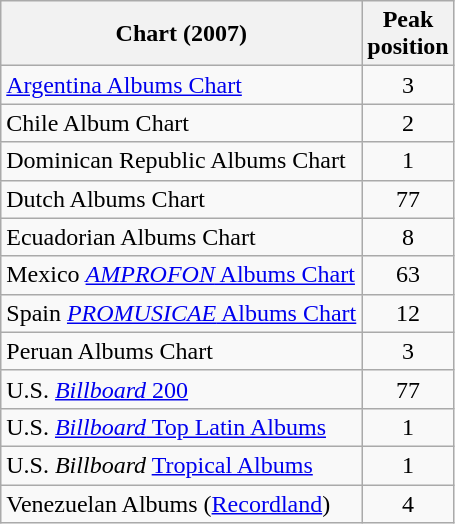<table class="wikitable">
<tr>
<th>Chart (2007)</th>
<th>Peak<br>position</th>
</tr>
<tr>
<td><a href='#'>Argentina Albums Chart</a></td>
<td align="center">3</td>
</tr>
<tr>
<td>Chile Album Chart</td>
<td align="center">2</td>
</tr>
<tr>
<td>Dominican Republic Albums Chart</td>
<td align="center">1</td>
</tr>
<tr>
<td align="left">Dutch Albums Chart</td>
<td align="center">77</td>
</tr>
<tr>
<td>Ecuadorian Albums Chart</td>
<td align="center">8</td>
</tr>
<tr>
<td align="left">Mexico <a href='#'><em>AMPROFON</em> Albums Chart</a></td>
<td align="center">63</td>
</tr>
<tr>
<td align="left">Spain <a href='#'><em>PROMUSICAE</em> Albums Chart</a></td>
<td align="center">12</td>
</tr>
<tr>
<td>Peruan Albums Chart</td>
<td align="center">3</td>
</tr>
<tr>
<td align="left">U.S. <a href='#'><em>Billboard</em> 200</a></td>
<td align="center">77</td>
</tr>
<tr>
<td align="left">U.S. <a href='#'><em>Billboard</em> Top Latin Albums</a></td>
<td align="center">1</td>
</tr>
<tr>
<td align="left">U.S. <em>Billboard</em> <a href='#'>Tropical Albums</a></td>
<td align="center">1</td>
</tr>
<tr>
<td>Venezuelan Albums (<a href='#'>Recordland</a>)</td>
<td align="center">4</td>
</tr>
</table>
